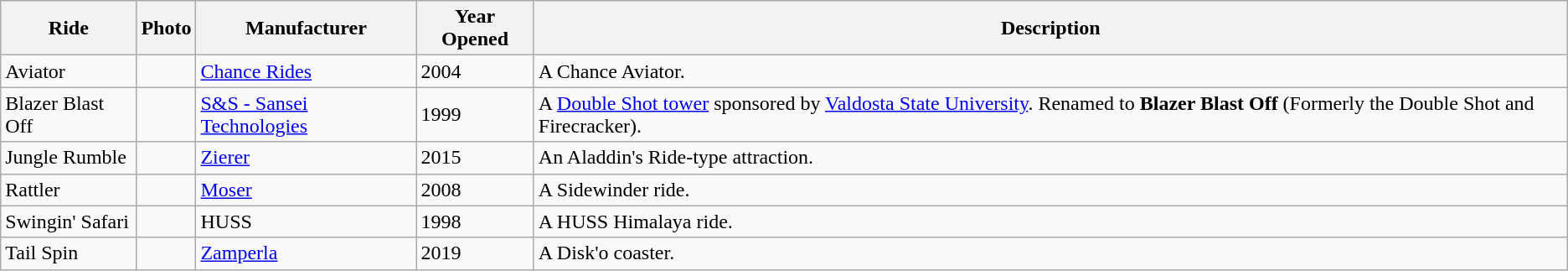<table class=wikitable>
<tr>
<th>Ride</th>
<th>Photo</th>
<th>Manufacturer</th>
<th>Year Opened</th>
<th>Description</th>
</tr>
<tr>
<td>Aviator</td>
<td></td>
<td><a href='#'>Chance Rides</a></td>
<td>2004</td>
<td>A Chance Aviator.</td>
</tr>
<tr>
<td>Blazer Blast Off</td>
<td></td>
<td><a href='#'>S&S - Sansei Technologies</a></td>
<td>1999</td>
<td>A <a href='#'>Double Shot tower</a> sponsored by <a href='#'>Valdosta State University</a>. Renamed to <strong>Blazer Blast Off</strong> (Formerly the Double Shot and Firecracker).</td>
</tr>
<tr>
<td>Jungle Rumble</td>
<td></td>
<td><a href='#'>Zierer</a></td>
<td>2015</td>
<td>An Aladdin's Ride-type attraction.</td>
</tr>
<tr>
<td>Rattler</td>
<td></td>
<td><a href='#'>Moser</a></td>
<td>2008</td>
<td>A Sidewinder ride.</td>
</tr>
<tr>
<td>Swingin' Safari</td>
<td></td>
<td>HUSS</td>
<td>1998</td>
<td>A HUSS Himalaya ride.</td>
</tr>
<tr>
<td>Tail Spin</td>
<td></td>
<td><a href='#'>Zamperla</a></td>
<td>2019</td>
<td>A Disk'o coaster.</td>
</tr>
</table>
